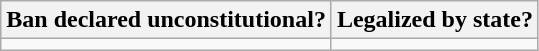<table class="wikitable">
<tr>
<th>Ban declared unconstitutional?</th>
<th>Legalized by state?</th>
</tr>
<tr>
<td></td>
<td></td>
</tr>
</table>
